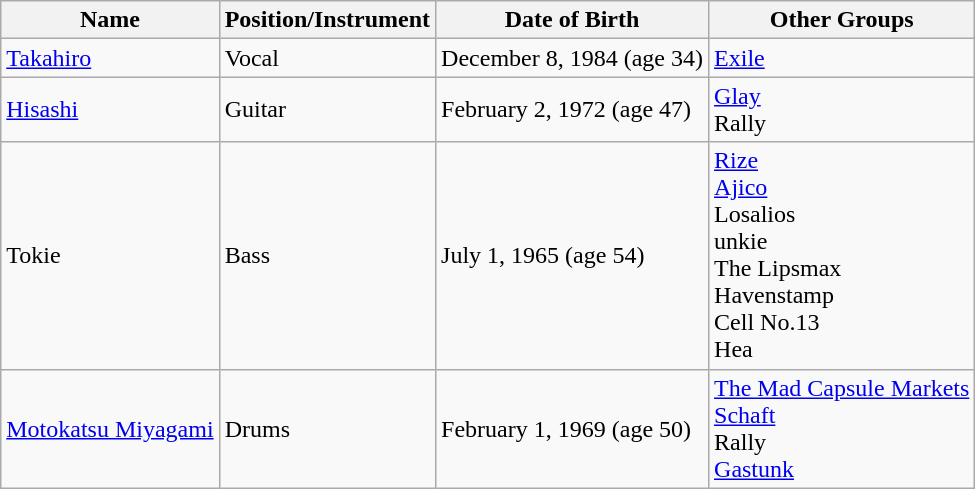<table class="wikitable">
<tr>
<th>Name</th>
<th>Position/Instrument</th>
<th>Date of Birth</th>
<th>Other Groups</th>
</tr>
<tr>
<td><a href='#'>Takahiro</a></td>
<td>Vocal</td>
<td>December 8, 1984 (age 34)</td>
<td><a href='#'>Exile</a></td>
</tr>
<tr>
<td><a href='#'>Hisashi</a></td>
<td>Guitar</td>
<td>February 2, 1972 (age 47)</td>
<td><a href='#'>Glay</a><br>Rally</td>
</tr>
<tr>
<td>Tokie</td>
<td>Bass</td>
<td>July 1, 1965 (age 54)</td>
<td><a href='#'>Rize</a><br><a href='#'>Ajico</a><br>Losalios<br>unkie<br>The Lipsmax<br>Havenstamp<br>Cell No.13<br>Hea</td>
</tr>
<tr>
<td><a href='#'>Motokatsu Miyagami</a></td>
<td>Drums</td>
<td>February 1, 1969 (age 50)</td>
<td><a href='#'>The Mad Capsule Markets</a><br><a href='#'>Schaft</a><br>Rally<br><a href='#'>Gastunk</a></td>
</tr>
</table>
